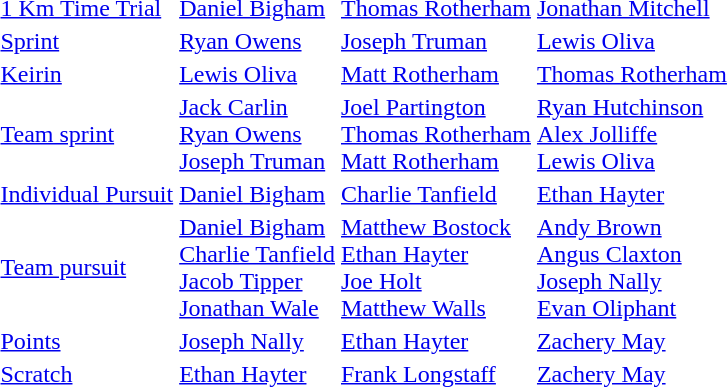<table>
<tr style="background:#ccc;">
</tr>
<tr>
<td><a href='#'>1 Km Time Trial</a></td>
<td><a href='#'>Daniel Bigham</a></td>
<td><a href='#'>Thomas Rotherham</a></td>
<td><a href='#'>Jonathan Mitchell</a></td>
</tr>
<tr>
<td><a href='#'>Sprint</a></td>
<td><a href='#'>Ryan Owens</a></td>
<td><a href='#'>Joseph Truman</a></td>
<td><a href='#'>Lewis Oliva</a></td>
</tr>
<tr>
<td><a href='#'>Keirin</a></td>
<td><a href='#'>Lewis Oliva</a></td>
<td><a href='#'>Matt Rotherham</a></td>
<td><a href='#'>Thomas Rotherham</a></td>
</tr>
<tr>
<td><a href='#'>Team sprint</a></td>
<td><a href='#'>Jack Carlin</a><br> <a href='#'>Ryan Owens</a><br>  <a href='#'>Joseph Truman</a></td>
<td><a href='#'>Joel Partington</a><br> <a href='#'>Thomas Rotherham</a> <br>  <a href='#'>Matt Rotherham</a></td>
<td><a href='#'>Ryan Hutchinson</a><br>  <a href='#'>Alex Jolliffe</a> <br>  <a href='#'>Lewis Oliva</a></td>
</tr>
<tr>
<td><a href='#'>Individual Pursuit</a></td>
<td><a href='#'>Daniel Bigham</a></td>
<td><a href='#'>Charlie Tanfield</a></td>
<td><a href='#'>Ethan Hayter</a></td>
</tr>
<tr>
<td><a href='#'>Team pursuit</a></td>
<td><a href='#'>Daniel Bigham</a><br> <a href='#'>Charlie Tanfield</a><br> <a href='#'>Jacob Tipper</a> <br> <a href='#'>Jonathan Wale</a></td>
<td><a href='#'>Matthew Bostock</a><br> <a href='#'>Ethan Hayter</a><br> <a href='#'>Joe Holt</a><br><a href='#'>Matthew Walls</a></td>
<td><a href='#'>Andy Brown</a><br> <a href='#'>Angus Claxton</a><br> <a href='#'>Joseph Nally</a><br> <a href='#'>Evan Oliphant</a></td>
</tr>
<tr>
<td><a href='#'>Points</a></td>
<td><a href='#'>Joseph Nally</a></td>
<td><a href='#'>Ethan Hayter</a></td>
<td><a href='#'>Zachery May</a></td>
</tr>
<tr>
<td><a href='#'>Scratch</a></td>
<td><a href='#'>Ethan Hayter</a></td>
<td><a href='#'>Frank Longstaff</a></td>
<td><a href='#'>Zachery May</a></td>
</tr>
</table>
